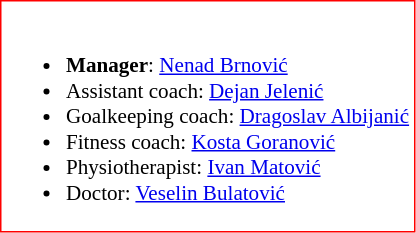<table class="toccolours" style="border: #FF0000 solid 1px; background: #FFFFFF; font-size: 88%">
<tr>
<td><br><ul><li><strong>Manager</strong>:  <a href='#'>Nenad Brnović</a></li><li>Assistant coach:  <a href='#'>Dejan Jelenić</a></li><li>Goalkeeping coach:  <a href='#'>Dragoslav Albijanić</a></li><li>Fitness coach:  <a href='#'>Kosta Goranović</a></li><li>Physiotherapist:  <a href='#'>Ivan Matović</a></li><li>Doctor:  <a href='#'>Veselin Bulatović</a></li></ul></td>
</tr>
</table>
